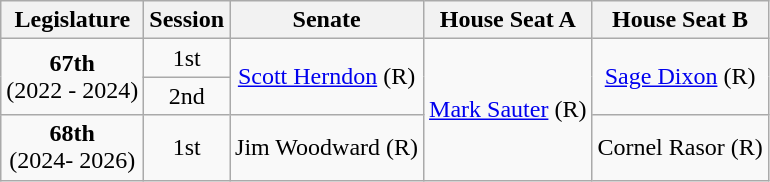<table class=wikitable style="text-align:center">
<tr>
<th>Legislature</th>
<th>Session</th>
<th>Senate</th>
<th>House Seat A</th>
<th>House Seat B</th>
</tr>
<tr>
<td rowspan="2"><strong>67th</strong> <br> (2022 - 2024)</td>
<td>1st</td>
<td rowspan="2" ><a href='#'>Scott Herndon</a> (R)</td>
<td rowspan="3" ><a href='#'>Mark Sauter</a> (R)</td>
<td rowspan="2" ><a href='#'>Sage Dixon</a> (R)</td>
</tr>
<tr>
<td>2nd</td>
</tr>
<tr>
<td rowspan="2"><strong>68th</strong> <br> (2024- 2026)</td>
<td>1st</td>
<td rowspan="1" >Jim Woodward (R)</td>
<td rowspan="2" >Cornel Rasor (R)</td>
</tr>
</table>
